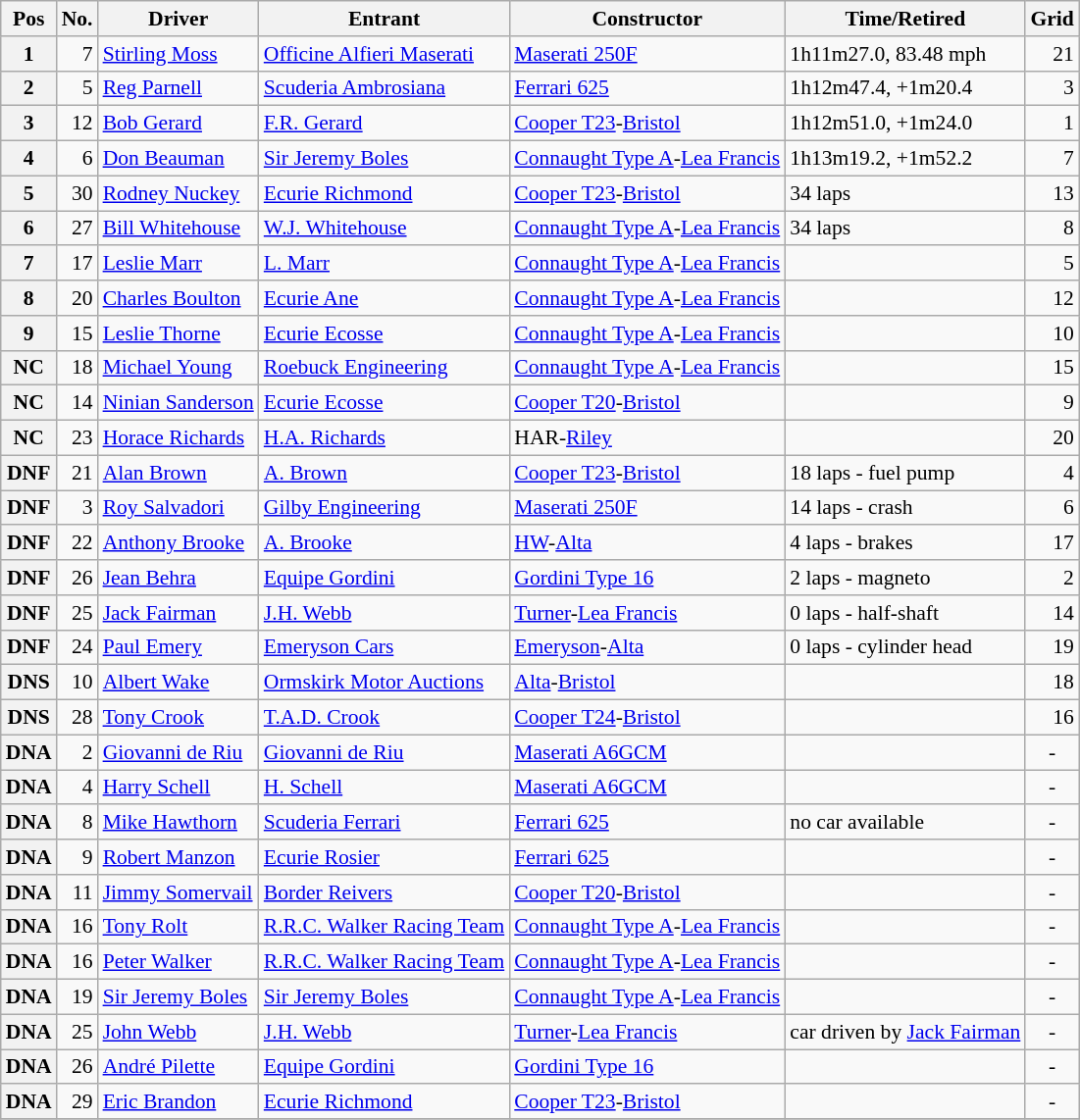<table class="wikitable" style="font-size: 90%;">
<tr>
<th>Pos</th>
<th>No.</th>
<th>Driver</th>
<th>Entrant</th>
<th>Constructor</th>
<th>Time/Retired</th>
<th>Grid</th>
</tr>
<tr>
<th>1</th>
<td style="text-align:right">7</td>
<td> <a href='#'>Stirling Moss</a></td>
<td><a href='#'>Officine Alfieri Maserati</a></td>
<td><a href='#'>Maserati 250F</a></td>
<td>1h11m27.0, 83.48 mph</td>
<td style="text-align:right">21</td>
</tr>
<tr>
<th>2</th>
<td style="text-align:right">5</td>
<td> <a href='#'>Reg Parnell</a></td>
<td><a href='#'>Scuderia Ambrosiana</a></td>
<td><a href='#'>Ferrari 625</a></td>
<td>1h12m47.4, +1m20.4</td>
<td style="text-align:right">3</td>
</tr>
<tr>
<th>3</th>
<td style="text-align:right">12</td>
<td> <a href='#'>Bob Gerard</a></td>
<td><a href='#'>F.R. Gerard</a></td>
<td><a href='#'>Cooper T23</a>-<a href='#'>Bristol</a></td>
<td>1h12m51.0, +1m24.0</td>
<td style="text-align:right">1</td>
</tr>
<tr>
<th>4</th>
<td style="text-align:right">6</td>
<td> <a href='#'>Don Beauman</a></td>
<td><a href='#'>Sir Jeremy Boles</a></td>
<td><a href='#'>Connaught Type A</a>-<a href='#'>Lea Francis</a></td>
<td>1h13m19.2, +1m52.2</td>
<td style="text-align:right">7</td>
</tr>
<tr>
<th>5</th>
<td style="text-align:right">30</td>
<td> <a href='#'>Rodney Nuckey</a></td>
<td><a href='#'>Ecurie Richmond</a></td>
<td><a href='#'>Cooper T23</a>-<a href='#'>Bristol</a></td>
<td>34 laps</td>
<td style="text-align:right">13</td>
</tr>
<tr>
<th>6</th>
<td style="text-align:right">27</td>
<td> <a href='#'>Bill Whitehouse</a></td>
<td><a href='#'>W.J. Whitehouse</a></td>
<td><a href='#'>Connaught Type A</a>-<a href='#'>Lea Francis</a></td>
<td>34 laps</td>
<td style="text-align:right">8</td>
</tr>
<tr>
<th>7</th>
<td style="text-align:right">17</td>
<td> <a href='#'>Leslie Marr</a></td>
<td><a href='#'>L. Marr</a></td>
<td><a href='#'>Connaught Type A</a>-<a href='#'>Lea Francis</a></td>
<td></td>
<td style="text-align:right">5</td>
</tr>
<tr>
<th>8</th>
<td style="text-align:right">20</td>
<td> <a href='#'>Charles Boulton</a></td>
<td><a href='#'>Ecurie Ane</a></td>
<td><a href='#'>Connaught Type A</a>-<a href='#'>Lea Francis</a></td>
<td></td>
<td style="text-align:right">12</td>
</tr>
<tr>
<th>9</th>
<td style="text-align:right">15</td>
<td> <a href='#'>Leslie Thorne</a></td>
<td><a href='#'>Ecurie Ecosse</a></td>
<td><a href='#'>Connaught Type A</a>-<a href='#'>Lea Francis</a></td>
<td></td>
<td style="text-align:right">10</td>
</tr>
<tr>
<th>NC</th>
<td style="text-align:right">18</td>
<td> <a href='#'>Michael Young</a></td>
<td><a href='#'>Roebuck Engineering</a></td>
<td><a href='#'>Connaught Type A</a>-<a href='#'>Lea Francis</a></td>
<td></td>
<td style="text-align:right">15</td>
</tr>
<tr>
<th>NC</th>
<td style="text-align:right">14</td>
<td> <a href='#'>Ninian Sanderson</a></td>
<td><a href='#'>Ecurie Ecosse</a></td>
<td><a href='#'>Cooper T20</a>-<a href='#'>Bristol</a></td>
<td></td>
<td style="text-align:right">9</td>
</tr>
<tr>
<th>NC</th>
<td style="text-align:right">23</td>
<td> <a href='#'>Horace Richards</a></td>
<td><a href='#'>H.A. Richards</a></td>
<td>HAR-<a href='#'>Riley</a></td>
<td></td>
<td style="text-align:right">20</td>
</tr>
<tr>
<th>DNF</th>
<td style="text-align:right">21</td>
<td> <a href='#'>Alan Brown</a></td>
<td><a href='#'>A. Brown</a></td>
<td><a href='#'>Cooper T23</a>-<a href='#'>Bristol</a></td>
<td>18 laps - fuel pump</td>
<td style="text-align:right">4</td>
</tr>
<tr>
<th>DNF</th>
<td style="text-align:right">3</td>
<td> <a href='#'>Roy Salvadori</a></td>
<td><a href='#'>Gilby Engineering</a></td>
<td><a href='#'>Maserati 250F</a></td>
<td>14 laps - crash</td>
<td style="text-align:right">6</td>
</tr>
<tr>
<th>DNF</th>
<td style="text-align:right">22</td>
<td> <a href='#'>Anthony Brooke</a></td>
<td><a href='#'>A. Brooke</a></td>
<td><a href='#'>HW</a>-<a href='#'>Alta</a></td>
<td>4 laps - brakes</td>
<td style="text-align:right">17</td>
</tr>
<tr>
<th>DNF</th>
<td style="text-align:right">26</td>
<td> <a href='#'>Jean Behra</a></td>
<td><a href='#'>Equipe Gordini</a></td>
<td><a href='#'>Gordini Type 16</a></td>
<td>2 laps - magneto</td>
<td style="text-align:right">2</td>
</tr>
<tr>
<th>DNF</th>
<td style="text-align:right">25</td>
<td> <a href='#'>Jack Fairman</a></td>
<td><a href='#'>J.H. Webb</a></td>
<td><a href='#'>Turner</a>-<a href='#'>Lea Francis</a></td>
<td>0 laps - half-shaft</td>
<td style="text-align:right">14</td>
</tr>
<tr>
<th>DNF</th>
<td style="text-align:right">24</td>
<td> <a href='#'>Paul Emery</a></td>
<td><a href='#'>Emeryson Cars</a></td>
<td><a href='#'>Emeryson</a>-<a href='#'>Alta</a></td>
<td>0 laps - cylinder head</td>
<td style="text-align:right">19</td>
</tr>
<tr>
<th>DNS</th>
<td style="text-align:right">10</td>
<td> <a href='#'>Albert Wake</a></td>
<td><a href='#'>Ormskirk Motor Auctions</a></td>
<td><a href='#'>Alta</a>-<a href='#'>Bristol</a></td>
<td></td>
<td style="text-align:right">18</td>
</tr>
<tr>
<th>DNS</th>
<td style="text-align:right">28</td>
<td> <a href='#'>Tony Crook</a></td>
<td><a href='#'>T.A.D. Crook</a></td>
<td><a href='#'>Cooper T24</a>-<a href='#'>Bristol</a></td>
<td></td>
<td style="text-align:right">16</td>
</tr>
<tr>
<th>DNA</th>
<td style="text-align:right">2</td>
<td> <a href='#'>Giovanni de Riu</a></td>
<td><a href='#'>Giovanni de Riu</a></td>
<td><a href='#'>Maserati A6GCM</a></td>
<td></td>
<td style="text-align:center">-</td>
</tr>
<tr>
<th>DNA</th>
<td style="text-align:right">4</td>
<td> <a href='#'>Harry Schell</a></td>
<td><a href='#'>H. Schell</a></td>
<td><a href='#'>Maserati A6GCM</a></td>
<td></td>
<td style="text-align:center">-</td>
</tr>
<tr>
<th>DNA</th>
<td style="text-align:right">8</td>
<td> <a href='#'>Mike Hawthorn</a></td>
<td><a href='#'>Scuderia Ferrari</a></td>
<td><a href='#'>Ferrari 625</a></td>
<td>no car available</td>
<td style="text-align:center">-</td>
</tr>
<tr>
<th>DNA</th>
<td style="text-align:right">9</td>
<td> <a href='#'>Robert Manzon</a></td>
<td><a href='#'>Ecurie Rosier</a></td>
<td><a href='#'>Ferrari 625</a></td>
<td></td>
<td style="text-align:center">-</td>
</tr>
<tr>
<th>DNA</th>
<td style="text-align:right">11</td>
<td> <a href='#'>Jimmy Somervail</a></td>
<td><a href='#'>Border Reivers</a></td>
<td><a href='#'>Cooper T20</a>-<a href='#'>Bristol</a></td>
<td></td>
<td style="text-align:center">-</td>
</tr>
<tr>
<th>DNA</th>
<td style="text-align:right">16</td>
<td> <a href='#'>Tony Rolt</a></td>
<td><a href='#'>R.R.C. Walker Racing Team</a></td>
<td><a href='#'>Connaught Type A</a>-<a href='#'>Lea Francis</a></td>
<td></td>
<td style="text-align:center">-</td>
</tr>
<tr>
<th>DNA</th>
<td style="text-align:right">16</td>
<td> <a href='#'>Peter Walker</a></td>
<td><a href='#'>R.R.C. Walker Racing Team</a></td>
<td><a href='#'>Connaught Type A</a>-<a href='#'>Lea Francis</a></td>
<td></td>
<td style="text-align:center">-</td>
</tr>
<tr>
<th>DNA</th>
<td style="text-align:right">19</td>
<td> <a href='#'>Sir Jeremy Boles</a></td>
<td><a href='#'>Sir Jeremy Boles</a></td>
<td><a href='#'>Connaught Type A</a>-<a href='#'>Lea Francis</a></td>
<td></td>
<td style="text-align:center">-</td>
</tr>
<tr>
<th>DNA</th>
<td style="text-align:right">25</td>
<td> <a href='#'>John Webb</a></td>
<td><a href='#'>J.H. Webb</a></td>
<td><a href='#'>Turner</a>-<a href='#'>Lea Francis</a></td>
<td>car driven by <a href='#'>Jack Fairman</a></td>
<td style="text-align:center">-</td>
</tr>
<tr>
<th>DNA</th>
<td style="text-align:right">26</td>
<td> <a href='#'>André Pilette</a></td>
<td><a href='#'>Equipe Gordini</a></td>
<td><a href='#'>Gordini Type 16</a></td>
<td></td>
<td style="text-align:center">-</td>
</tr>
<tr>
<th>DNA</th>
<td style="text-align:right">29</td>
<td> <a href='#'>Eric Brandon</a></td>
<td><a href='#'>Ecurie Richmond</a></td>
<td><a href='#'>Cooper T23</a>-<a href='#'>Bristol</a></td>
<td></td>
<td style="text-align:center">-</td>
</tr>
<tr>
</tr>
</table>
